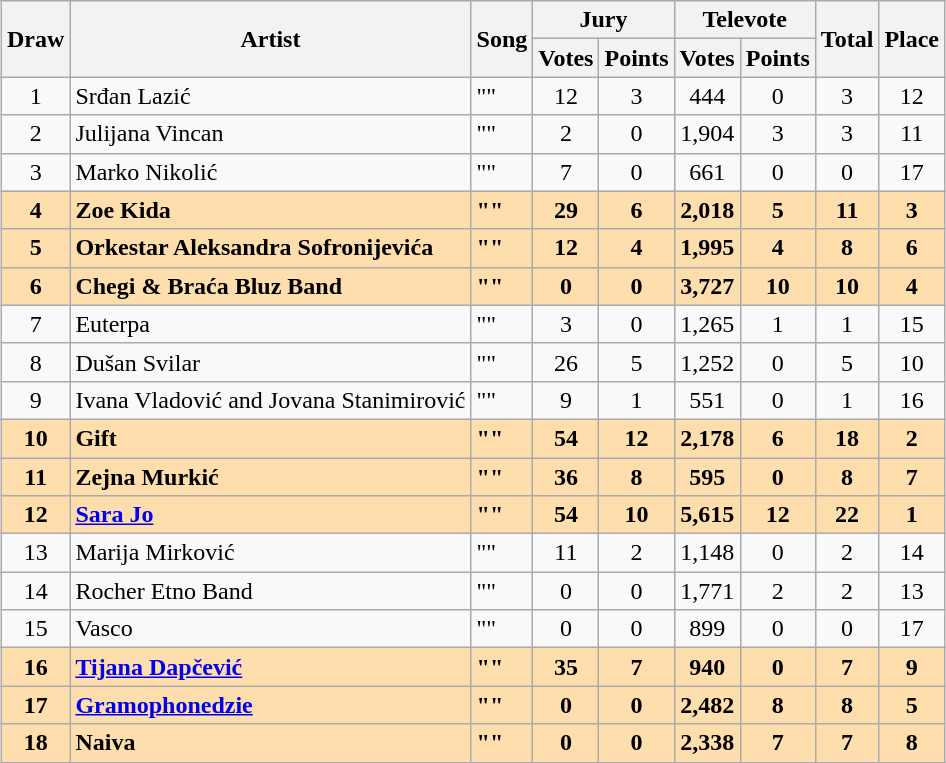<table class="sortable wikitable" style="margin: 1em auto 1em auto; text-align:center;">
<tr>
<th rowspan="2">Draw</th>
<th rowspan="2" class="unsortable">Artist</th>
<th rowspan="2" class="unsortable">Song</th>
<th colspan="2">Jury</th>
<th colspan="2">Televote</th>
<th rowspan="2" class="unsortable">Total</th>
<th rowspan="2">Place</th>
</tr>
<tr>
<th>Votes</th>
<th class="unsortable">Points</th>
<th>Votes</th>
<th class="unsortable">Points</th>
</tr>
<tr>
<td>1</td>
<td align="left">Srđan Lazić</td>
<td align="left">""</td>
<td>12</td>
<td>3</td>
<td>444</td>
<td>0</td>
<td>3</td>
<td>12</td>
</tr>
<tr>
<td>2</td>
<td align="left">Julijana Vincan</td>
<td align="left">""</td>
<td>2</td>
<td>0</td>
<td>1,904</td>
<td>3</td>
<td>3</td>
<td>11</td>
</tr>
<tr>
<td>3</td>
<td align="left">Marko Nikolić</td>
<td align="left">""</td>
<td>7</td>
<td>0</td>
<td>661</td>
<td>0</td>
<td>0</td>
<td>17</td>
</tr>
<tr style="font-weight:bold; background:#FFDEAD;">
<td>4</td>
<td align="left">Zoe Kida</td>
<td align="left">""</td>
<td>29</td>
<td>6</td>
<td>2,018</td>
<td>5</td>
<td>11</td>
<td>3</td>
</tr>
<tr style="font-weight:bold; background:#FFDEAD;">
<td>5</td>
<td align="left">Orkestar Aleksandra Sofronijevića</td>
<td align="left">""</td>
<td>12</td>
<td>4</td>
<td>1,995</td>
<td>4</td>
<td>8</td>
<td>6</td>
</tr>
<tr style="font-weight:bold; background:#FFDEAD;">
<td>6</td>
<td align="left">Chegi & Braća Bluz Band</td>
<td align="left">""</td>
<td>0</td>
<td>0</td>
<td>3,727</td>
<td>10</td>
<td>10</td>
<td>4</td>
</tr>
<tr>
<td>7</td>
<td align="left">Euterpa</td>
<td align="left">""</td>
<td>3</td>
<td>0</td>
<td>1,265</td>
<td>1</td>
<td>1</td>
<td>15</td>
</tr>
<tr>
<td>8</td>
<td align="left">Dušan Svilar</td>
<td align="left">""</td>
<td>26</td>
<td>5</td>
<td>1,252</td>
<td>0</td>
<td>5</td>
<td>10</td>
</tr>
<tr>
<td>9</td>
<td align="left">Ivana Vladović and Jovana Stanimirović</td>
<td align="left">""</td>
<td>9</td>
<td>1</td>
<td>551</td>
<td>0</td>
<td>1</td>
<td>16</td>
</tr>
<tr style="font-weight:bold; background:#FFDEAD;">
<td>10</td>
<td align="left">Gift</td>
<td align="left">""</td>
<td>54</td>
<td>12</td>
<td>2,178</td>
<td>6</td>
<td>18</td>
<td>2</td>
</tr>
<tr style="font-weight:bold; background:#FFDEAD;">
<td>11</td>
<td align="left">Zejna Murkić</td>
<td align="left">""</td>
<td>36</td>
<td>8</td>
<td>595</td>
<td>0</td>
<td>8</td>
<td>7</td>
</tr>
<tr style="font-weight:bold; background:#FFDEAD;">
<td>12</td>
<td align="left"><a href='#'>Sara Jo</a></td>
<td align="left">""</td>
<td>54</td>
<td>10</td>
<td>5,615</td>
<td>12</td>
<td>22</td>
<td>1</td>
</tr>
<tr>
<td>13</td>
<td align="left">Marija Mirković</td>
<td align="left">""</td>
<td>11</td>
<td>2</td>
<td>1,148</td>
<td>0</td>
<td>2</td>
<td>14</td>
</tr>
<tr>
<td>14</td>
<td align="left">Rocher Etno Band</td>
<td align="left">""</td>
<td>0</td>
<td>0</td>
<td>1,771</td>
<td>2</td>
<td>2</td>
<td>13</td>
</tr>
<tr>
<td>15</td>
<td align="left">Vasco</td>
<td align="left">""</td>
<td>0</td>
<td>0</td>
<td>899</td>
<td>0</td>
<td>0</td>
<td data-sort-value="18">17</td>
</tr>
<tr style="font-weight:bold; background:#FFDEAD;">
<td>16</td>
<td align="left"><a href='#'>Tijana Dapčević</a></td>
<td align="left">""</td>
<td>35</td>
<td>7</td>
<td>940</td>
<td>0</td>
<td>7</td>
<td>9</td>
</tr>
<tr style="font-weight:bold; background:#FFDEAD;">
<td>17</td>
<td align="left"><a href='#'>Gramophonedzie</a></td>
<td align="left">""</td>
<td>0</td>
<td>0</td>
<td>2,482</td>
<td>8</td>
<td>8</td>
<td>5</td>
</tr>
<tr style="font-weight:bold; background:#FFDEAD;">
<td>18</td>
<td align="left">Naiva</td>
<td align="left">""</td>
<td>0</td>
<td>0</td>
<td>2,338</td>
<td>7</td>
<td>7</td>
<td>8</td>
</tr>
</table>
